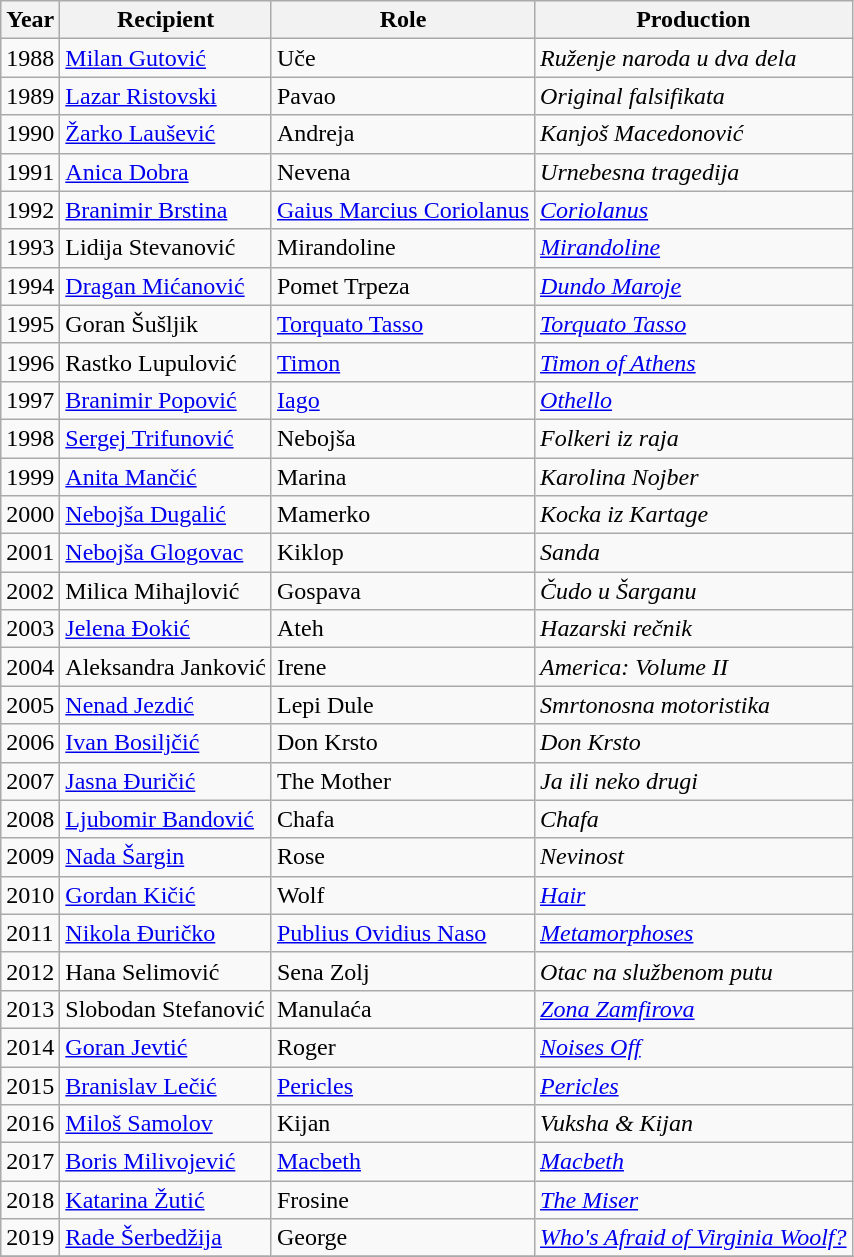<table class="wikitable sortable">
<tr>
<th>Year</th>
<th>Recipient</th>
<th>Role</th>
<th>Production</th>
</tr>
<tr>
<td>1988</td>
<td><a href='#'>Milan Gutović</a></td>
<td>Uče</td>
<td><em>Ruženje naroda u dva dela</em></td>
</tr>
<tr>
<td>1989</td>
<td><a href='#'>Lazar Ristovski</a></td>
<td>Pavao</td>
<td><em>Original falsifikata</em></td>
</tr>
<tr>
<td>1990</td>
<td><a href='#'>Žarko Laušević</a></td>
<td>Andreja</td>
<td><em>Kanjoš Macedonović</em></td>
</tr>
<tr>
<td>1991</td>
<td><a href='#'>Anica Dobra</a></td>
<td>Nevena</td>
<td><em>Urnebesna tragedija</em></td>
</tr>
<tr>
<td>1992</td>
<td><a href='#'>Branimir Brstina</a></td>
<td><a href='#'>Gaius Marcius Coriolanus</a></td>
<td><em><a href='#'>Coriolanus</a></em></td>
</tr>
<tr>
<td>1993</td>
<td>Lidija Stevanović</td>
<td>Mirandoline</td>
<td><em><a href='#'>Mirandoline</a></em></td>
</tr>
<tr>
<td>1994</td>
<td><a href='#'>Dragan Mićanović</a></td>
<td>Pomet Trpeza</td>
<td><em><a href='#'>Dundo Maroje</a></em></td>
</tr>
<tr>
<td>1995</td>
<td>Goran Šušljik</td>
<td><a href='#'>Torquato Tasso</a></td>
<td><em><a href='#'>Torquato Tasso</a></em></td>
</tr>
<tr>
<td>1996</td>
<td>Rastko Lupulović</td>
<td><a href='#'>Timon</a></td>
<td><em><a href='#'>Timon of Athens</a></em></td>
</tr>
<tr>
<td>1997</td>
<td><a href='#'>Branimir Popović</a></td>
<td><a href='#'>Iago</a></td>
<td><em><a href='#'>Othello</a></em></td>
</tr>
<tr>
<td>1998</td>
<td><a href='#'>Sergej Trifunović</a></td>
<td>Nebojša</td>
<td><em>Folkeri iz raja</em></td>
</tr>
<tr>
<td>1999</td>
<td><a href='#'>Anita Mančić</a></td>
<td>Marina</td>
<td><em>Karolina Nojber</em></td>
</tr>
<tr>
<td>2000</td>
<td><a href='#'>Nebojša Dugalić</a></td>
<td>Mamerko</td>
<td><em>Kocka iz Kartage</em></td>
</tr>
<tr>
<td>2001</td>
<td><a href='#'>Nebojša Glogovac</a></td>
<td>Kiklop</td>
<td><em>Sanda</em></td>
</tr>
<tr>
<td>2002</td>
<td>Milica Mihajlović</td>
<td>Gospava</td>
<td><em>Čudo u Šarganu</em></td>
</tr>
<tr>
<td>2003</td>
<td><a href='#'>Jelena Đokić</a></td>
<td>Ateh</td>
<td><em>Hazarski rečnik</em></td>
</tr>
<tr>
<td>2004</td>
<td>Aleksandra Janković</td>
<td>Irene</td>
<td><em>America: Volume II</em></td>
</tr>
<tr>
<td>2005</td>
<td><a href='#'>Nenad Jezdić</a></td>
<td>Lepi Dule</td>
<td><em>Smrtonosna motoristika</em></td>
</tr>
<tr>
<td>2006</td>
<td><a href='#'>Ivan Bosiljčić</a></td>
<td>Don Krsto</td>
<td><em>Don Krsto</em></td>
</tr>
<tr>
<td>2007</td>
<td><a href='#'>Jasna Đuričić</a></td>
<td>The Mother</td>
<td><em>Ja ili neko drugi</em></td>
</tr>
<tr>
<td>2008</td>
<td><a href='#'>Ljubomir Bandović</a></td>
<td>Chafa</td>
<td><em>Chafa</em></td>
</tr>
<tr>
<td>2009</td>
<td><a href='#'>Nada Šargin</a></td>
<td>Rose</td>
<td><em>Nevinost</em></td>
</tr>
<tr>
<td>2010</td>
<td><a href='#'>Gordan Kičić</a></td>
<td>Wolf</td>
<td><em><a href='#'>Hair</a></em></td>
</tr>
<tr>
<td>2011</td>
<td><a href='#'>Nikola Đuričko</a></td>
<td><a href='#'>Publius Ovidius Naso</a></td>
<td><em><a href='#'>Metamorphoses</a></em></td>
</tr>
<tr>
<td>2012</td>
<td>Hana Selimović</td>
<td>Sena Zolj</td>
<td><em>Otac na službenom putu</em></td>
</tr>
<tr>
<td>2013</td>
<td>Slobodan Stefanović</td>
<td>Manulaća</td>
<td><em><a href='#'>Zona Zamfirova</a></em></td>
</tr>
<tr>
<td>2014</td>
<td><a href='#'>Goran Jevtić</a></td>
<td>Roger</td>
<td><em><a href='#'>Noises Off</a></em></td>
</tr>
<tr>
<td>2015</td>
<td><a href='#'>Branislav Lečić</a></td>
<td><a href='#'>Pericles</a></td>
<td><em><a href='#'>Pericles</a></em></td>
</tr>
<tr>
<td>2016</td>
<td><a href='#'>Miloš Samolov</a></td>
<td>Kijan</td>
<td><em>Vuksha & Kijan</em></td>
</tr>
<tr>
<td>2017</td>
<td><a href='#'>Boris Milivojević</a></td>
<td><a href='#'>Macbeth</a></td>
<td><em><a href='#'>Macbeth</a></em></td>
</tr>
<tr>
<td>2018</td>
<td><a href='#'>Katarina Žutić</a></td>
<td>Frosine</td>
<td><em><a href='#'>The Miser</a></em></td>
</tr>
<tr>
<td>2019</td>
<td><a href='#'>Rade Šerbedžija</a></td>
<td>George</td>
<td><em><a href='#'>Who's Afraid of Virginia Woolf?</a></em></td>
</tr>
<tr>
</tr>
</table>
